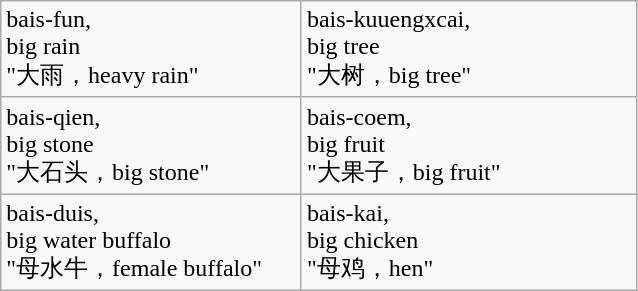<table class="wikitable" width="425">
<tr>
<td width="201" valign="top">bais-fun,<br>big   rain<br>"大雨，heavy rain"</td>
<td width="224" valign="top">bais-kuuengxcai,<br>big   tree<br>"大树，big tree"</td>
</tr>
<tr>
<td width="201" valign="top">bais-qien,<br>big   stone<br>"大石头，big stone"</td>
<td width="224" valign="top">bais-coem,<br>big   fruit<br>"大果子，big fruit"</td>
</tr>
<tr>
<td width="201" valign="top">bais-duis,<br>big   water buffalo<br>"母水牛，female buffalo"</td>
<td width="224" valign="top">bais-kai,<br>big   chicken<br>"母鸡，hen"</td>
</tr>
</table>
